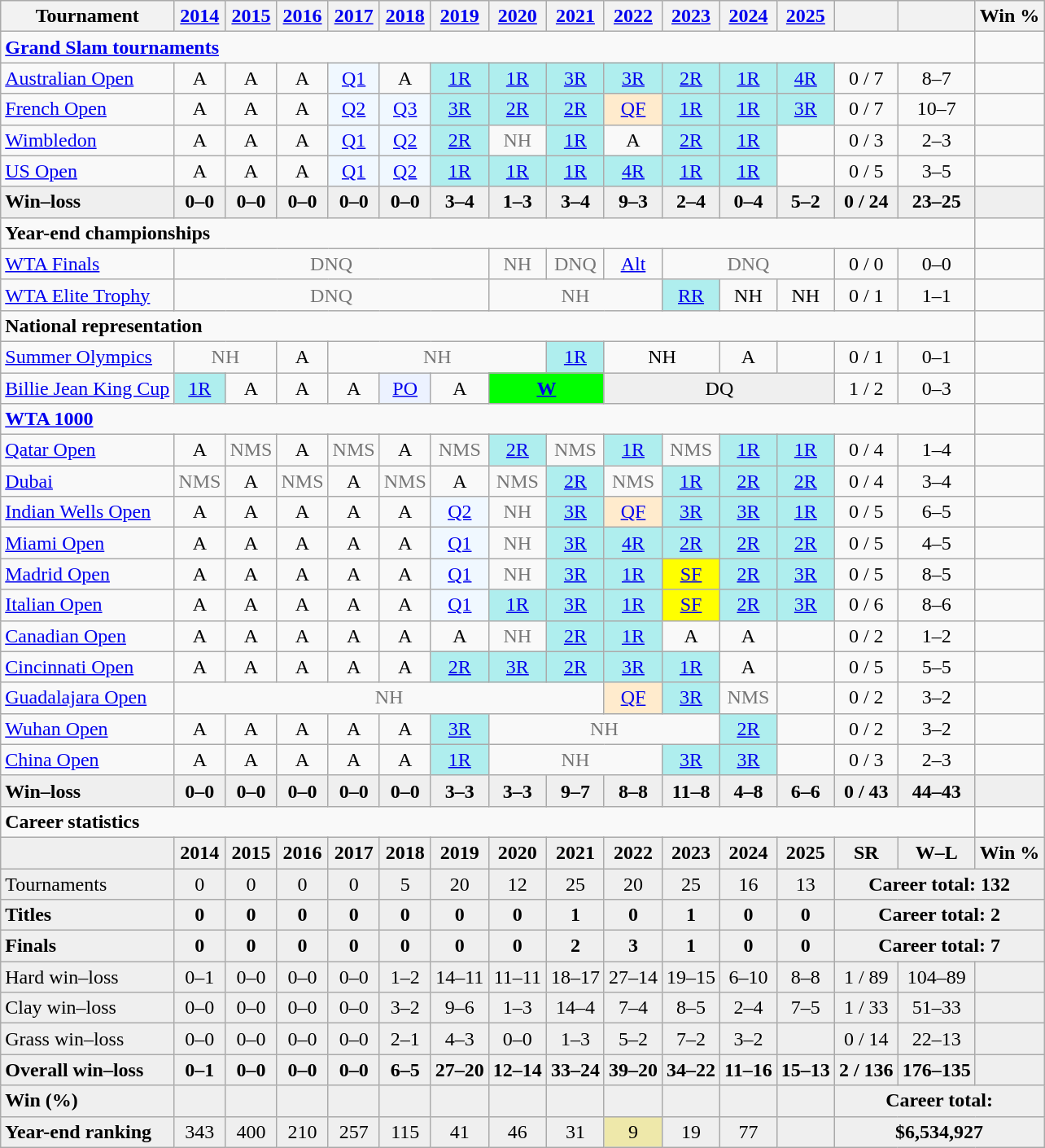<table class=wikitable style=text-align:center>
<tr>
<th>Tournament</th>
<th><a href='#'>2014</a></th>
<th><a href='#'>2015</a></th>
<th><a href='#'>2016</a></th>
<th><a href='#'>2017</a></th>
<th><a href='#'>2018</a></th>
<th><a href='#'>2019</a></th>
<th><a href='#'>2020</a></th>
<th><a href='#'>2021</a></th>
<th><a href='#'>2022</a></th>
<th><a href='#'>2023</a></th>
<th><a href='#'>2024</a></th>
<th><a href='#'>2025</a></th>
<th></th>
<th></th>
<th>Win %</th>
</tr>
<tr>
<td colspan="15" style="text-align:left"><strong><a href='#'>Grand Slam tournaments</a></strong></td>
</tr>
<tr>
<td style=text-align:left><a href='#'>Australian Open</a></td>
<td>A</td>
<td>A</td>
<td>A</td>
<td style=background:#f0f8ff><a href='#'>Q1</a></td>
<td>A</td>
<td style=background:#afeeee><a href='#'>1R</a></td>
<td style=background:#afeeee><a href='#'>1R</a></td>
<td style=background:#afeeee><a href='#'>3R</a></td>
<td style=background:#afeeee><a href='#'>3R</a></td>
<td style=background:#afeeee><a href='#'>2R</a></td>
<td style=background:#afeeee><a href='#'>1R</a></td>
<td style=background:#afeeee><a href='#'>4R</a></td>
<td>0 / 7</td>
<td>8–7</td>
<td></td>
</tr>
<tr>
<td style=text-align:left><a href='#'>French Open</a></td>
<td>A</td>
<td>A</td>
<td>A</td>
<td style=background:#f0f8ff><a href='#'>Q2</a></td>
<td style=background:#f0f8ff><a href='#'>Q3</a></td>
<td style=background:#afeeee><a href='#'>3R</a></td>
<td style=background:#afeeee><a href='#'>2R</a></td>
<td style=background:#afeeee><a href='#'>2R</a></td>
<td style=background:#ffebcd><a href='#'>QF</a></td>
<td style=background:#afeeee><a href='#'>1R</a></td>
<td style=background:#afeeee><a href='#'>1R</a></td>
<td style=background:#afeeee><a href='#'>3R</a></td>
<td>0 / 7</td>
<td>10–7</td>
<td></td>
</tr>
<tr>
<td style=text-align:left><a href='#'>Wimbledon</a></td>
<td>A</td>
<td>A</td>
<td>A</td>
<td style=background:#f0f8ff><a href='#'>Q1</a></td>
<td style=background:#f0f8ff><a href='#'>Q2</a></td>
<td style=background:#afeeee><a href='#'>2R</a></td>
<td style=color:#767676>NH</td>
<td style=background:#afeeee><a href='#'>1R</a></td>
<td>A</td>
<td style=background:#afeeee><a href='#'>2R</a></td>
<td style=background:#afeeee><a href='#'>1R</a></td>
<td></td>
<td>0 / 3</td>
<td>2–3</td>
<td></td>
</tr>
<tr>
<td style=text-align:left><a href='#'>US Open</a></td>
<td>A</td>
<td>A</td>
<td>A</td>
<td style=background:#f0f8ff><a href='#'>Q1</a></td>
<td style=background:#f0f8ff><a href='#'>Q2</a></td>
<td style=background:#afeeee><a href='#'>1R</a></td>
<td style=background:#afeeee><a href='#'>1R</a></td>
<td style=background:#afeeee><a href='#'>1R</a></td>
<td style=background:#afeeee><a href='#'>4R</a></td>
<td style=background:#afeeee><a href='#'>1R</a></td>
<td style=background:#afeeee><a href='#'>1R</a></td>
<td></td>
<td>0 / 5</td>
<td>3–5</td>
<td></td>
</tr>
<tr style=font-weight:bold;background:#efefef>
<td style=text-align:left>Win–loss</td>
<td>0–0</td>
<td>0–0</td>
<td>0–0</td>
<td>0–0</td>
<td>0–0</td>
<td>3–4</td>
<td>1–3</td>
<td>3–4</td>
<td>9–3</td>
<td>2–4</td>
<td>0–4</td>
<td>5–2</td>
<td>0 / 24</td>
<td>23–25</td>
<td></td>
</tr>
<tr>
<td colspan="15" style="text-align:left"><strong>Year-end championships</strong></td>
</tr>
<tr>
<td style=text-align:left><a href='#'>WTA Finals</a></td>
<td colspan=6 style=color:#767676>DNQ</td>
<td style=color:#767676>NH</td>
<td style=color:#767676>DNQ</td>
<td><a href='#'>Alt</a></td>
<td colspan=3 style=color:#767676>DNQ</td>
<td>0 / 0</td>
<td>0–0</td>
<td></td>
</tr>
<tr>
<td style=text-align:left><a href='#'>WTA Elite Trophy</a></td>
<td colspan=6 style=color:#767676>DNQ</td>
<td colspan=3 style=color:#767676>NH</td>
<td style=background:#afeeee><a href='#'>RR</a></td>
<td>NH</td>
<td>NH</td>
<td>0 / 1</td>
<td>1–1</td>
<td></td>
</tr>
<tr>
<td colspan="15" style="text-align:left"><strong>National representation</strong></td>
</tr>
<tr>
<td style=text-align:left><a href='#'>Summer Olympics</a></td>
<td colspan=2 style=color:#767676>NH</td>
<td>A</td>
<td colspan=4 style=color:#767676>NH</td>
<td style=background:#afeeee><a href='#'>1R</a></td>
<td colspan=2 style=color#767676>NH</td>
<td>A</td>
<td></td>
<td>0 / 1</td>
<td>0–1</td>
<td></td>
</tr>
<tr>
<td style=text-align:left><a href='#'>Billie Jean King Cup</a></td>
<td style=background:#afeeee><a href='#'>1R</a></td>
<td>A</td>
<td>A</td>
<td>A</td>
<td style=background:#ecf2ff><a href='#'>PO</a></td>
<td>A</td>
<td colspan="2" style="background:lime"><strong><a href='#'>W</a></strong></td>
<td colspan="4" style=background:#efefef;colro:#767676>DQ</td>
<td>1 / 2</td>
<td>0–3</td>
<td></td>
</tr>
<tr>
<td colspan="15" style="text-align:left"><strong><a href='#'>WTA 1000</a></strong></td>
</tr>
<tr>
<td style=text-align:left><a href='#'>Qatar Open</a></td>
<td>A</td>
<td style=color:#767676>NMS</td>
<td>A</td>
<td style=color:#767676>NMS</td>
<td>A</td>
<td style=color:#767676>NMS</td>
<td style=background:#afeeee><a href='#'>2R</a></td>
<td style=color:#767676>NMS</td>
<td style=background:#afeeee><a href='#'>1R</a></td>
<td style=color:#767676>NMS</td>
<td style=background:#afeeee><a href='#'>1R</a></td>
<td style=background:#afeeee><a href='#'>1R</a></td>
<td>0 / 4</td>
<td>1–4</td>
<td></td>
</tr>
<tr>
<td style=text-align:left><a href='#'>Dubai</a> </td>
<td style=color:#767676>NMS</td>
<td>A</td>
<td style=color:#767676>NMS</td>
<td>A</td>
<td style=color:#767676>NMS</td>
<td>A</td>
<td style=color:#767676>NMS</td>
<td style=background:#afeeee><a href='#'>2R</a></td>
<td style=color:#767676>NMS</td>
<td style=background:#afeeee><a href='#'>1R</a></td>
<td style=background:#afeeee><a href='#'>2R</a></td>
<td style=background:#afeeee><a href='#'>2R</a></td>
<td>0 / 4</td>
<td>3–4</td>
<td></td>
</tr>
<tr>
<td style=text-align:left><a href='#'>Indian Wells Open</a></td>
<td>A</td>
<td>A</td>
<td>A</td>
<td>A</td>
<td>A</td>
<td style=background:#f0f8ff><a href='#'>Q2</a></td>
<td style=color:#767676>NH</td>
<td style=background:#afeeee><a href='#'>3R</a></td>
<td style=background:#ffebcd><a href='#'>QF</a></td>
<td style=background:#afeeee><a href='#'>3R</a></td>
<td style=background:#afeeee><a href='#'>3R</a></td>
<td style=background:#afeeee><a href='#'>1R</a></td>
<td>0 / 5</td>
<td>6–5</td>
<td></td>
</tr>
<tr>
<td style=text-align:left><a href='#'>Miami Open</a></td>
<td>A</td>
<td>A</td>
<td>A</td>
<td>A</td>
<td>A</td>
<td style=background:#f0f8ff><a href='#'>Q1</a></td>
<td style=color:#767676>NH</td>
<td style=background:#afeeee><a href='#'>3R</a></td>
<td style=background:#afeeee><a href='#'>4R</a></td>
<td style=background:#afeeee><a href='#'>2R</a></td>
<td style=background:#afeeee><a href='#'>2R</a></td>
<td style=background:#afeeee><a href='#'>2R</a></td>
<td>0 / 5</td>
<td>4–5</td>
<td></td>
</tr>
<tr>
<td style=text-align:left><a href='#'>Madrid Open</a></td>
<td>A</td>
<td>A</td>
<td>A</td>
<td>A</td>
<td>A</td>
<td style=background:#f0f8ff><a href='#'>Q1</a></td>
<td style=color:#767676>NH</td>
<td style=background:#afeeee><a href='#'>3R</a></td>
<td style=background:#afeeee><a href='#'>1R</a></td>
<td style=background:yellow><a href='#'>SF</a></td>
<td style=background:#afeeee><a href='#'>2R</a></td>
<td style=background:#afeeee><a href='#'>3R</a></td>
<td>0 / 5</td>
<td>8–5</td>
<td></td>
</tr>
<tr>
<td style=text-align:left><a href='#'>Italian Open</a></td>
<td>A</td>
<td>A</td>
<td>A</td>
<td>A</td>
<td>A</td>
<td style=background:#f0f8ff><a href='#'>Q1</a></td>
<td style=background:#afeeee><a href='#'>1R</a></td>
<td style=background:#afeeee><a href='#'>3R</a></td>
<td style=background:#afeeee><a href='#'>1R</a></td>
<td style=background:yellow><a href='#'>SF</a></td>
<td style=background:#afeeee><a href='#'>2R</a></td>
<td style=background:#afeeee><a href='#'>3R</a></td>
<td>0 / 6</td>
<td>8–6</td>
<td></td>
</tr>
<tr>
<td style=text-align:left><a href='#'>Canadian Open</a></td>
<td>A</td>
<td>A</td>
<td>A</td>
<td>A</td>
<td>A</td>
<td>A</td>
<td style=color:#767676>NH</td>
<td style=background:#afeeee><a href='#'>2R</a></td>
<td style=background:#afeeee><a href='#'>1R</a></td>
<td>A</td>
<td>A</td>
<td></td>
<td>0 / 2</td>
<td>1–2</td>
<td></td>
</tr>
<tr>
<td style=text-align:left><a href='#'>Cincinnati Open</a></td>
<td>A</td>
<td>A</td>
<td>A</td>
<td>A</td>
<td>A</td>
<td style=background:#afeeee><a href='#'>2R</a></td>
<td style=background:#afeeee><a href='#'>3R</a></td>
<td style=background:#afeeee><a href='#'>2R</a></td>
<td style=background:#afeeee><a href='#'>3R</a></td>
<td style=background:#afeeee><a href='#'>1R</a></td>
<td>A</td>
<td></td>
<td>0 / 5</td>
<td>5–5</td>
<td></td>
</tr>
<tr>
<td style=text-align:left><a href='#'>Guadalajara Open</a></td>
<td colspan=8 style=color:#767676>NH</td>
<td style=background:#ffebcd><a href='#'>QF</a></td>
<td style=background:#afeeee><a href='#'>3R</a></td>
<td style=color:#767676>NMS</td>
<td></td>
<td>0 / 2</td>
<td>3–2</td>
<td></td>
</tr>
<tr>
<td style=text-align:left><a href='#'>Wuhan Open</a></td>
<td>A</td>
<td>A</td>
<td>A</td>
<td>A</td>
<td>A</td>
<td style=background:#afeeee><a href='#'>3R</a></td>
<td colspan=4 style=color:#767676>NH</td>
<td style=background:#afeeee><a href='#'>2R</a></td>
<td></td>
<td>0 / 2</td>
<td>3–2</td>
<td></td>
</tr>
<tr>
<td style=text-align:left><a href='#'>China Open</a></td>
<td>A</td>
<td>A</td>
<td>A</td>
<td>A</td>
<td>A</td>
<td style=background:#afeeee><a href='#'>1R</a></td>
<td colspan=3 style=color:#767676>NH</td>
<td style=background:#afeeee><a href='#'>3R</a></td>
<td style=background:#afeeee><a href='#'>3R</a></td>
<td></td>
<td>0 / 3</td>
<td>2–3</td>
<td></td>
</tr>
<tr style=font-weight:bold;background:#efefef>
<td style=text-align:left>Win–loss</td>
<td>0–0</td>
<td>0–0</td>
<td>0–0</td>
<td>0–0</td>
<td>0–0</td>
<td>3–3</td>
<td>3–3</td>
<td>9–7</td>
<td>8–8</td>
<td>11–8</td>
<td>4–8</td>
<td>6–6</td>
<td>0 / 43</td>
<td>44–43</td>
<td></td>
</tr>
<tr>
<td colspan="15" style="text-align:left"><strong>Career statistics</strong></td>
</tr>
<tr style=font-weight:bold;background:#efefef>
<td></td>
<td>2014</td>
<td>2015</td>
<td>2016</td>
<td>2017</td>
<td>2018</td>
<td>2019</td>
<td>2020</td>
<td>2021</td>
<td>2022</td>
<td>2023</td>
<td>2024</td>
<td>2025</td>
<td>SR</td>
<td>W–L</td>
<td>Win %</td>
</tr>
<tr style=background:#efefef>
<td style=text-align:left>Tournaments</td>
<td>0</td>
<td>0</td>
<td>0</td>
<td>0</td>
<td>5</td>
<td>20</td>
<td>12</td>
<td>25</td>
<td>20</td>
<td>25</td>
<td>16</td>
<td>13</td>
<td colspan="3"><strong>Career total: 132</strong></td>
</tr>
<tr style=font-weight:bold;background:#efefef>
<td style=text-align:left>Titles</td>
<td>0</td>
<td>0</td>
<td>0</td>
<td>0</td>
<td>0</td>
<td>0</td>
<td>0</td>
<td>1</td>
<td>0</td>
<td>1</td>
<td>0</td>
<td>0</td>
<td colspan="3">Career total: 2</td>
</tr>
<tr style=font-weight:bold;background:#efefef>
<td style=text-align:left>Finals</td>
<td>0</td>
<td>0</td>
<td>0</td>
<td>0</td>
<td>0</td>
<td>0</td>
<td>0</td>
<td>2</td>
<td>3</td>
<td>1</td>
<td>0</td>
<td>0</td>
<td colspan="3">Career total: 7</td>
</tr>
<tr style=background:#efefef>
<td style=text-align:left>Hard win–loss</td>
<td>0–1</td>
<td>0–0</td>
<td>0–0</td>
<td>0–0</td>
<td>1–2</td>
<td>14–11</td>
<td>11–11</td>
<td>18–17</td>
<td>27–14</td>
<td>19–15</td>
<td>6–10</td>
<td>8–8</td>
<td>1 / 89</td>
<td>104–89</td>
<td></td>
</tr>
<tr style=background:#efefef>
<td style=text-align:left>Clay win–loss</td>
<td>0–0</td>
<td>0–0</td>
<td>0–0</td>
<td>0–0</td>
<td>3–2</td>
<td>9–6</td>
<td>1–3</td>
<td>14–4</td>
<td>7–4</td>
<td>8–5</td>
<td>2–4</td>
<td>7–5</td>
<td>1 / 33</td>
<td>51–33</td>
<td></td>
</tr>
<tr style=background:#efefef>
<td style=text-align:left>Grass win–loss</td>
<td>0–0</td>
<td>0–0</td>
<td>0–0</td>
<td>0–0</td>
<td>2–1</td>
<td>4–3</td>
<td>0–0</td>
<td>1–3</td>
<td>5–2</td>
<td>7–2</td>
<td>3–2</td>
<td></td>
<td>0 / 14</td>
<td>22–13</td>
<td></td>
</tr>
<tr style=font-weight:bold;background:#efefef>
<td style=text-align:left>Overall win–loss</td>
<td>0–1</td>
<td>0–0</td>
<td>0–0</td>
<td>0–0</td>
<td>6–5</td>
<td>27–20</td>
<td>12–14</td>
<td>33–24</td>
<td>39–20</td>
<td>34–22</td>
<td>11–16</td>
<td>15–13</td>
<td>2 / 136</td>
<td>176–135</td>
<td></td>
</tr>
<tr style=font-weight:bold;background:#efefef>
<td style=text-align:left>Win (%)</td>
<td></td>
<td></td>
<td></td>
<td></td>
<td></td>
<td></td>
<td></td>
<td></td>
<td></td>
<td></td>
<td></td>
<td></td>
<td colspan="3">Career total: </td>
</tr>
<tr style=background:#efefef>
<td style=text-align:left><strong>Year-end ranking</strong></td>
<td>343</td>
<td>400</td>
<td>210</td>
<td>257</td>
<td>115</td>
<td>41</td>
<td>46</td>
<td>31</td>
<td style=background:#eee8aa>9</td>
<td>19</td>
<td>77</td>
<td></td>
<td colspan="3"><strong>$6,534,927</strong></td>
</tr>
</table>
